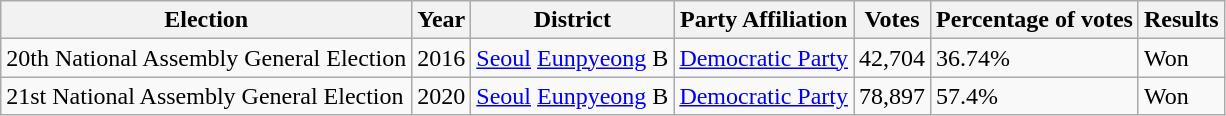<table class="wikitable">
<tr>
<th>Election</th>
<th>Year</th>
<th>District</th>
<th>Party Affiliation</th>
<th>Votes</th>
<th>Percentage of votes</th>
<th>Results</th>
</tr>
<tr>
<td>20th National Assembly General Election</td>
<td>2016</td>
<td><a href='#'>Seoul</a> <a href='#'>Eunpyeong</a> B</td>
<td><a href='#'>Democratic Party</a></td>
<td>42,704</td>
<td>36.74%</td>
<td>Won</td>
</tr>
<tr>
<td>21st National Assembly General Election</td>
<td>2020</td>
<td><a href='#'>Seoul</a> <a href='#'>Eunpyeong</a> B</td>
<td><a href='#'>Democratic Party</a></td>
<td>78,897</td>
<td>57.4%</td>
<td>Won</td>
</tr>
</table>
